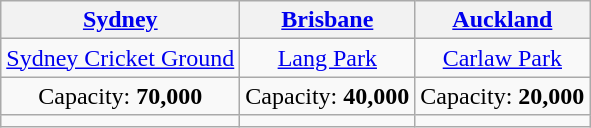<table class="wikitable" style="text-align:center">
<tr>
<th> <a href='#'>Sydney</a></th>
<th> <a href='#'>Brisbane</a></th>
<th> <a href='#'>Auckland</a></th>
</tr>
<tr>
<td><a href='#'>Sydney Cricket Ground</a></td>
<td><a href='#'>Lang Park</a></td>
<td><a href='#'>Carlaw Park</a></td>
</tr>
<tr>
<td>Capacity: <strong>70,000</strong></td>
<td>Capacity: <strong>40,000</strong></td>
<td>Capacity: <strong>20,000</strong></td>
</tr>
<tr>
<td></td>
<td></td>
<td></td>
</tr>
</table>
